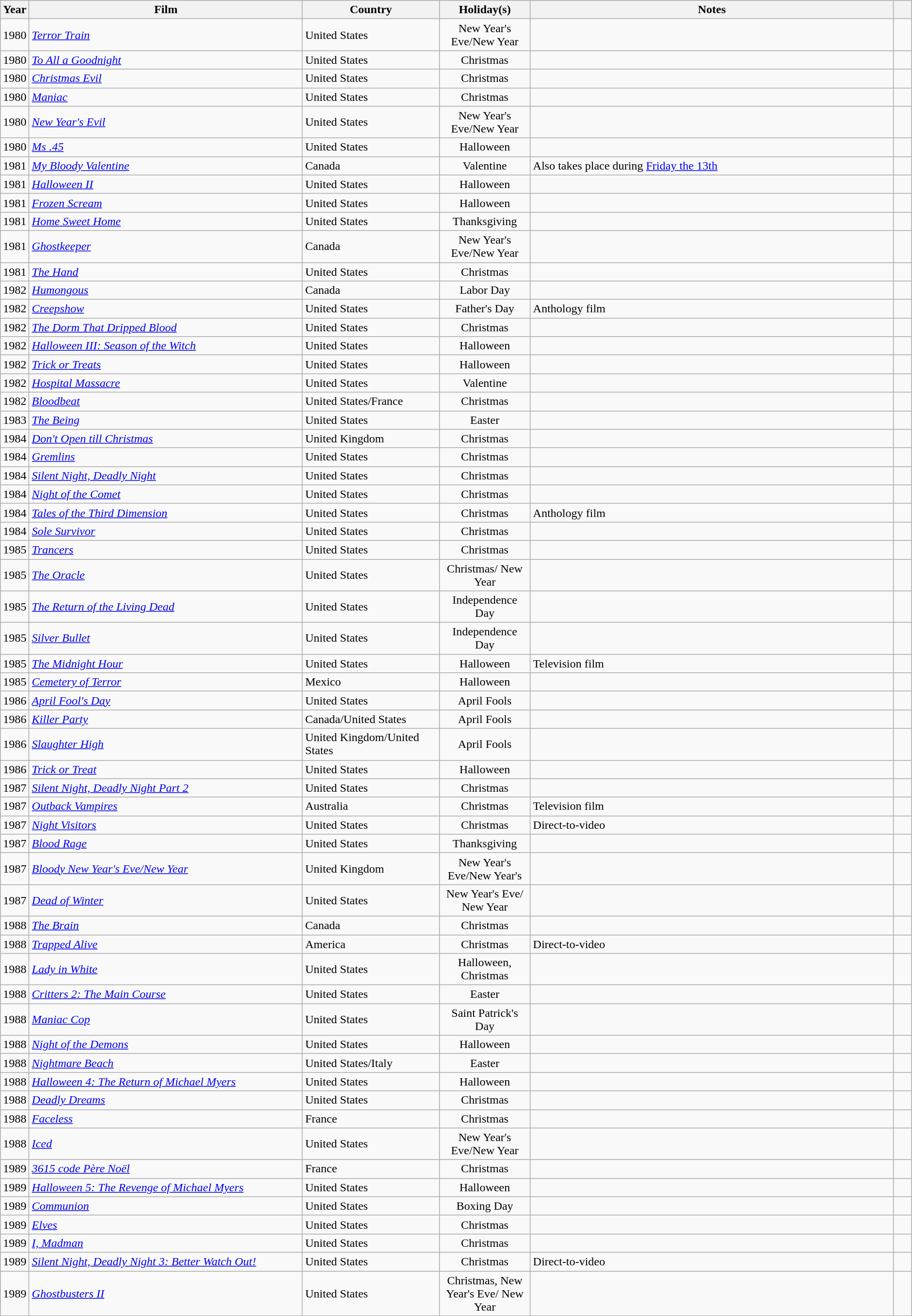<table class="wikitable plainrowheaders sortable">
<tr>
<th style=width:3%>Year</th>
<th style=width:30%>Film</th>
<th style=width:15%>Country</th>
<th style=width:10%>Holiday(s)</th>
<th>Notes</th>
<th style=width:2%></th>
</tr>
<tr>
<td>1980</td>
<td><em><a href='#'>Terror Train</a></em></td>
<td>United States</td>
<td align=center>New Year's Eve/New Year</td>
<td></td>
<td align=center></td>
</tr>
<tr>
<td>1980</td>
<td><em><a href='#'>To All a Goodnight</a></em></td>
<td>United States</td>
<td align=center>Christmas</td>
<td></td>
<td align=center></td>
</tr>
<tr>
<td>1980</td>
<td><em><a href='#'>Christmas Evil</a></em></td>
<td>United States</td>
<td align=center>Christmas</td>
<td></td>
<td align=center></td>
</tr>
<tr>
<td>1980</td>
<td><em><a href='#'>Maniac</a></em></td>
<td>United States</td>
<td align=center>Christmas</td>
<td></td>
<td align=center></td>
</tr>
<tr>
<td>1980</td>
<td><em><a href='#'>New Year's Evil</a></em></td>
<td>United States</td>
<td align=center>New Year's Eve/New Year</td>
<td></td>
<td align=center></td>
</tr>
<tr>
<td>1980</td>
<td><em><a href='#'>Ms .45</a></em></td>
<td>United States</td>
<td align=center>Halloween</td>
<td></td>
<td align=center></td>
</tr>
<tr>
<td>1981</td>
<td><em><a href='#'>My Bloody Valentine</a></em></td>
<td>Canada</td>
<td align=center>Valentine</td>
<td>Also takes place during <a href='#'>Friday the 13th</a></td>
<td align=center></td>
</tr>
<tr>
<td>1981</td>
<td><em><a href='#'>Halloween II</a></em></td>
<td>United States</td>
<td align=center>Halloween</td>
<td></td>
<td align=center></td>
</tr>
<tr>
<td>1981</td>
<td><em><a href='#'>Frozen Scream</a></em></td>
<td>United States</td>
<td align=center>Halloween</td>
<td></td>
<td align=center></td>
</tr>
<tr>
<td>1981</td>
<td><em><a href='#'>Home Sweet Home</a></em></td>
<td>United States</td>
<td align=center>Thanksgiving</td>
<td></td>
<td align=center></td>
</tr>
<tr>
<td>1981</td>
<td><em><a href='#'>Ghostkeeper</a></em></td>
<td>Canada</td>
<td align=center>New Year's Eve/New Year</td>
<td></td>
<td align=center></td>
</tr>
<tr>
<td>1981</td>
<td><em><a href='#'>The Hand</a></em></td>
<td>United States</td>
<td align=center>Christmas</td>
<td></td>
<td align=center></td>
</tr>
<tr>
<td>1982</td>
<td><em><a href='#'>Humongous</a></em></td>
<td>Canada</td>
<td align=center>Labor Day</td>
<td></td>
<td align=center></td>
</tr>
<tr>
<td>1982</td>
<td><em><a href='#'>Creepshow</a></em></td>
<td>United States</td>
<td align=center>Father's Day</td>
<td>Anthology film</td>
<td align=center></td>
</tr>
<tr>
<td>1982</td>
<td><em><a href='#'>The Dorm That Dripped Blood</a></em></td>
<td>United States</td>
<td align=center>Christmas</td>
<td></td>
<td align=center></td>
</tr>
<tr>
<td>1982</td>
<td><em><a href='#'>Halloween III: Season of the Witch</a></em></td>
<td>United States</td>
<td align=center>Halloween</td>
<td></td>
<td align=center></td>
</tr>
<tr>
<td>1982</td>
<td><em><a href='#'>Trick or Treats</a></em></td>
<td>United States</td>
<td align=center>Halloween</td>
<td></td>
<td align=center></td>
</tr>
<tr>
<td>1982</td>
<td><em><a href='#'>Hospital Massacre</a></em></td>
<td>United States</td>
<td align=center>Valentine</td>
<td></td>
<td align=center></td>
</tr>
<tr>
<td>1982</td>
<td><em><a href='#'>Bloodbeat</a></em></td>
<td>United States/France</td>
<td align=center>Christmas</td>
<td></td>
<td align=center></td>
</tr>
<tr>
<td>1983</td>
<td><em><a href='#'>The Being</a></em></td>
<td>United States</td>
<td align=center>Easter</td>
<td></td>
<td align=center></td>
</tr>
<tr>
<td>1984</td>
<td><em><a href='#'>Don't Open till Christmas</a></em></td>
<td>United Kingdom</td>
<td align=center>Christmas</td>
<td></td>
<td align=center></td>
</tr>
<tr>
<td>1984</td>
<td><em><a href='#'>Gremlins</a></em></td>
<td>United States</td>
<td align=center>Christmas</td>
<td></td>
<td align=center></td>
</tr>
<tr>
<td>1984</td>
<td><em><a href='#'>Silent Night, Deadly Night</a></em></td>
<td>United States</td>
<td align=center>Christmas</td>
<td></td>
<td align=center></td>
</tr>
<tr>
<td>1984</td>
<td><em><a href='#'>Night of the Comet</a></em></td>
<td>United States</td>
<td align=center>Christmas</td>
<td></td>
<td align=center></td>
</tr>
<tr>
<td>1984</td>
<td><em><a href='#'>Tales of the Third Dimension</a></em></td>
<td>United States</td>
<td align=center>Christmas</td>
<td>Anthology film</td>
<td align=center></td>
</tr>
<tr>
<td>1984</td>
<td><em><a href='#'>Sole Survivor</a></em></td>
<td>United States</td>
<td align=center>Christmas</td>
<td></td>
<td align=center></td>
</tr>
<tr>
<td>1985</td>
<td><em><a href='#'>Trancers</a></em></td>
<td>United States</td>
<td align=center>Christmas</td>
<td></td>
<td align=center></td>
</tr>
<tr>
<td>1985</td>
<td><em><a href='#'>The Oracle</a></em></td>
<td>United States</td>
<td align=center>Christmas/ New Year</td>
<td></td>
<td align=center></td>
</tr>
<tr>
<td>1985</td>
<td><em><a href='#'>The Return of the Living Dead</a></em></td>
<td>United States</td>
<td align=center>Independence Day</td>
<td></td>
<td align=center></td>
</tr>
<tr>
<td>1985</td>
<td><em><a href='#'>Silver Bullet</a></em></td>
<td>United States</td>
<td align=center>Independence Day</td>
<td></td>
<td align=center></td>
</tr>
<tr>
<td>1985</td>
<td><em><a href='#'>The Midnight Hour</a></em></td>
<td>United States</td>
<td align=center>Halloween</td>
<td>Television film</td>
<td align=center></td>
</tr>
<tr>
<td>1985</td>
<td><em><a href='#'>Cemetery of Terror</a></em></td>
<td>Mexico</td>
<td align=center>Halloween</td>
<td></td>
<td align=center></td>
</tr>
<tr>
<td>1986</td>
<td><em><a href='#'>April Fool's Day</a></em></td>
<td>United States</td>
<td align=center>April Fools</td>
<td></td>
<td align=center></td>
</tr>
<tr>
<td>1986</td>
<td><em><a href='#'>Killer Party</a></em></td>
<td>Canada/United States</td>
<td align=center>April Fools</td>
<td></td>
<td align=center></td>
</tr>
<tr>
<td>1986</td>
<td><em><a href='#'>Slaughter High</a></em></td>
<td>United Kingdom/United States</td>
<td align=center>April Fools</td>
<td></td>
<td align=center></td>
</tr>
<tr>
<td>1986</td>
<td><em><a href='#'>Trick or Treat</a></em></td>
<td>United States</td>
<td align=center>Halloween</td>
<td></td>
<td align=center></td>
</tr>
<tr>
<td>1987</td>
<td><em><a href='#'>Silent Night, Deadly Night Part 2</a></em></td>
<td>United States</td>
<td align=center>Christmas</td>
<td></td>
<td align=center></td>
</tr>
<tr>
<td>1987</td>
<td><em><a href='#'>Outback Vampires</a></em></td>
<td>Australia</td>
<td align=center>Christmas</td>
<td>Television film</td>
<td align=center></td>
</tr>
<tr>
<td>1987</td>
<td><em><a href='#'>Night Visitors</a></em></td>
<td>United States</td>
<td align=center>Christmas</td>
<td>Direct-to-video</td>
<td align=center></td>
</tr>
<tr>
<td>1987</td>
<td><em><a href='#'>Blood Rage</a></em></td>
<td>United States</td>
<td align=center>Thanksgiving</td>
<td></td>
<td align=center></td>
</tr>
<tr>
<td>1987</td>
<td><em><a href='#'>Bloody New Year's Eve/New Year</a></em></td>
<td>United Kingdom</td>
<td align=center>New Year's Eve/New Year's</td>
<td></td>
<td align=center></td>
</tr>
<tr>
<td>1987</td>
<td><em><a href='#'>Dead of Winter</a></em></td>
<td>United States</td>
<td align=center>New Year's Eve/ New Year</td>
<td></td>
<td align=center></td>
</tr>
<tr>
<td>1988</td>
<td><em><a href='#'>The Brain</a></em></td>
<td>Canada</td>
<td align=center>Christmas</td>
<td></td>
<td align=center></td>
</tr>
<tr>
<td>1988</td>
<td><em><a href='#'>Trapped Alive</a></em></td>
<td>America</td>
<td align=center>Christmas</td>
<td>Direct-to-video</td>
<td align=center></td>
</tr>
<tr>
<td>1988</td>
<td><em><a href='#'>Lady in White</a></em></td>
<td>United States</td>
<td align=center>Halloween, Christmas</td>
<td></td>
<td align=center></td>
</tr>
<tr>
<td>1988</td>
<td><em><a href='#'>Critters 2: The Main Course</a></em></td>
<td>United States</td>
<td align=center>Easter</td>
<td></td>
<td align=center></td>
</tr>
<tr>
<td>1988</td>
<td><em><a href='#'>Maniac Cop</a></em></td>
<td>United States</td>
<td align=center>Saint Patrick's Day</td>
<td></td>
<td align=center></td>
</tr>
<tr>
<td>1988</td>
<td><em><a href='#'>Night of the Demons</a></em></td>
<td>United States</td>
<td align=center>Halloween</td>
<td></td>
</tr>
<tr>
<td>1988</td>
<td><em><a href='#'>Nightmare Beach</a></em></td>
<td>United States/Italy</td>
<td align=center>Easter</td>
<td></td>
<td align=center></td>
</tr>
<tr>
<td>1988</td>
<td><em><a href='#'>Halloween 4: The Return of Michael Myers</a></em></td>
<td>United States</td>
<td align=center>Halloween</td>
<td></td>
<td align=center></td>
</tr>
<tr>
<td>1988</td>
<td><em><a href='#'>Deadly Dreams</a></em></td>
<td>United States</td>
<td align=center>Christmas</td>
<td></td>
<td align=center></td>
</tr>
<tr>
<td>1988</td>
<td><em><a href='#'>Faceless</a></em></td>
<td>France</td>
<td align=center>Christmas</td>
<td></td>
<td align=center></td>
</tr>
<tr>
<td>1988</td>
<td><em><a href='#'>Iced</a></em></td>
<td>United States</td>
<td align=center>New Year's Eve/New Year</td>
<td></td>
<td align=center></td>
</tr>
<tr>
<td>1989</td>
<td><em><a href='#'>3615 code Père Noël</a></em></td>
<td>France</td>
<td align=center>Christmas</td>
<td></td>
<td align=center></td>
</tr>
<tr>
<td>1989</td>
<td><em><a href='#'>Halloween 5: The Revenge of Michael Myers</a></em></td>
<td>United States</td>
<td align=center>Halloween</td>
<td></td>
<td align=center></td>
</tr>
<tr>
<td>1989</td>
<td><em><a href='#'>Communion</a></em></td>
<td>United States</td>
<td align=center>Boxing Day</td>
<td></td>
<td align=center></td>
</tr>
<tr>
<td>1989</td>
<td><em><a href='#'>Elves</a></em></td>
<td>United States</td>
<td align=center>Christmas</td>
<td></td>
<td align=center></td>
</tr>
<tr>
<td>1989</td>
<td><em><a href='#'>I, Madman</a></em></td>
<td>United States</td>
<td align=center>Christmas</td>
<td></td>
<td align=center></td>
</tr>
<tr>
<td>1989</td>
<td><em><a href='#'>Silent Night, Deadly Night 3: Better Watch Out!</a></em></td>
<td>United States</td>
<td align=center>Christmas</td>
<td>Direct-to-video</td>
<td align=center></td>
</tr>
<tr>
<td>1989</td>
<td><em><a href='#'>Ghostbusters II</a></em></td>
<td>United States</td>
<td align=center>Christmas, New Year's Eve/ New Year</td>
<td></td>
<td align=center></td>
</tr>
<tr>
</tr>
</table>
